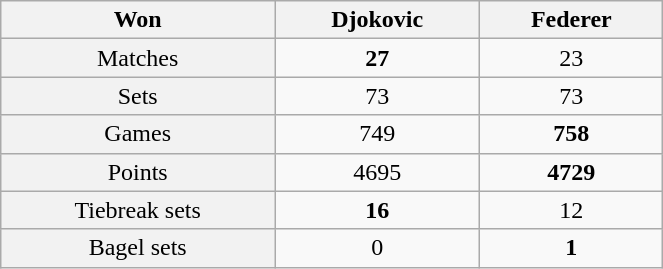<table class=wikitable style="width:35%; vertical-align:top; text-align:center;">
<tr>
<th>Won</th>
<th>Djokovic</th>
<th>Federer</th>
</tr>
<tr>
<td style="background:#F2F2F2;">Matches</td>
<td><strong>27</strong></td>
<td>23</td>
</tr>
<tr>
<td style="background:#F2F2F2;">Sets</td>
<td>73</td>
<td>73</td>
</tr>
<tr>
<td style="background:#F2F2F2;">Games</td>
<td>749</td>
<td><strong>758</strong></td>
</tr>
<tr>
<td style="background:#F2F2F2;">Points</td>
<td>4695</td>
<td><strong>4729</strong></td>
</tr>
<tr>
<td style="background:#F2F2F2;">Tiebreak sets</td>
<td><strong>16</strong></td>
<td>12</td>
</tr>
<tr>
<td style="background:#F2F2F2;">Bagel sets</td>
<td>0</td>
<td><strong>1</strong></td>
</tr>
</table>
